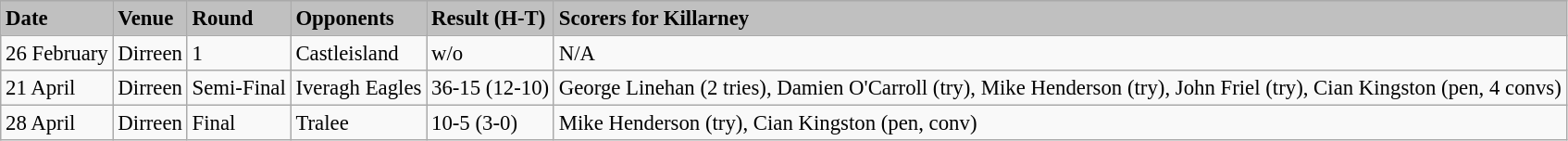<table class="wikitable" style=" float:left; margin:0.5em auto; font-size:95%">
<tr bgcolor="#C0C0C0">
<td><strong>Date</strong></td>
<td><strong>Venue</strong></td>
<td><strong>Round</strong></td>
<td><strong>Opponents</strong></td>
<td><strong>Result (H-T)</strong></td>
<td><strong>Scorers for Killarney</strong></td>
</tr>
<tr>
<td>26 February</td>
<td>Dirreen</td>
<td>1</td>
<td>Castleisland</td>
<td>w/o</td>
<td>N/A</td>
</tr>
<tr>
<td>21 April</td>
<td>Dirreen</td>
<td>Semi-Final</td>
<td>Iveragh Eagles</td>
<td>36-15 (12-10)</td>
<td>George Linehan (2 tries), Damien O'Carroll (try), Mike Henderson (try), John Friel (try), Cian Kingston (pen, 4 convs)</td>
</tr>
<tr>
<td>28 April</td>
<td>Dirreen</td>
<td>Final</td>
<td>Tralee</td>
<td>10-5 (3-0)</td>
<td>Mike Henderson (try), Cian Kingston (pen, conv)</td>
</tr>
</table>
